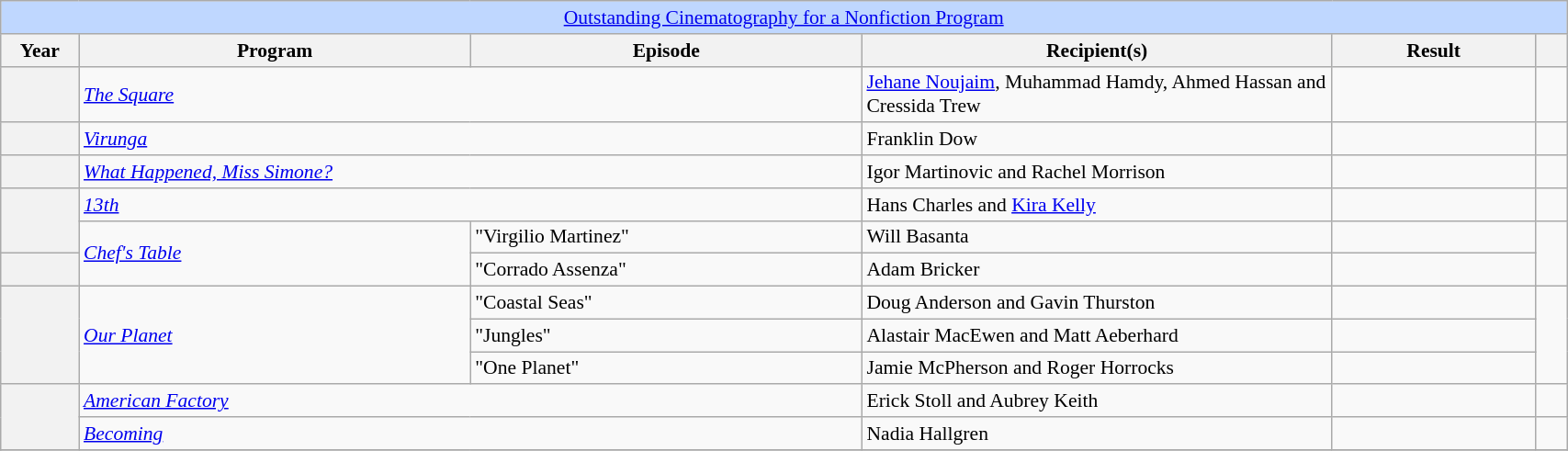<table class="wikitable plainrowheaders" style="font-size: 90%" width=90%>
<tr ---- bgcolor="#bfd7ff">
<td colspan=6 align=center><a href='#'>Outstanding Cinematography for a Nonfiction Program</a></td>
</tr>
<tr ---- bgcolor="#ebf5ff">
<th width="5%">Year</th>
<th width="25%">Program</th>
<th width="25%">Episode</th>
<th width="30%">Recipient(s)</th>
<th width="13%">Result</th>
<th width="5%"></th>
</tr>
<tr>
<th scope=row></th>
<td colspan="2"><em><a href='#'>The Square</a></em></td>
<td><a href='#'>Jehane Noujaim</a>, Muhammad Hamdy, Ahmed Hassan and Cressida Trew</td>
<td></td>
<td></td>
</tr>
<tr>
<th scope=row></th>
<td colspan="2"><em><a href='#'>Virunga</a></em></td>
<td>Franklin Dow</td>
<td></td>
<td></td>
</tr>
<tr>
<th scope=row></th>
<td colspan="2"><em><a href='#'>What Happened, Miss Simone?</a></em></td>
<td>Igor Martinovic and Rachel Morrison</td>
<td></td>
<td></td>
</tr>
<tr>
<th rowspan="2" scope=row></th>
<td colspan="2"><em><a href='#'>13th</a></em></td>
<td>Hans Charles and <a href='#'>Kira Kelly</a></td>
<td></td>
<td></td>
</tr>
<tr>
<td rowspan="2"><em><a href='#'>Chef's Table</a></em></td>
<td>"Virgilio Martinez"</td>
<td>Will Basanta</td>
<td></td>
<td rowspan="2"></td>
</tr>
<tr>
<th scope=row></th>
<td>"Corrado Assenza"</td>
<td>Adam Bricker</td>
<td></td>
</tr>
<tr>
<th rowspan="3" scope=row></th>
<td rowspan="3"><em><a href='#'>Our Planet</a></em></td>
<td>"Coastal Seas"</td>
<td>Doug Anderson and Gavin Thurston</td>
<td></td>
<td rowspan="3"></td>
</tr>
<tr>
<td>"Jungles"</td>
<td>Alastair MacEwen and Matt Aeberhard</td>
<td></td>
</tr>
<tr>
<td>"One Planet"</td>
<td>Jamie McPherson and Roger Horrocks</td>
<td></td>
</tr>
<tr>
<th rowspan="2" scope=row></th>
<td colspan="2"><em><a href='#'>American Factory</a></em></td>
<td>Erick Stoll and Aubrey Keith</td>
<td></td>
<td></td>
</tr>
<tr>
<td colspan="2"><em><a href='#'>Becoming</a></em></td>
<td>Nadia Hallgren</td>
<td></td>
<td></td>
</tr>
<tr>
</tr>
</table>
